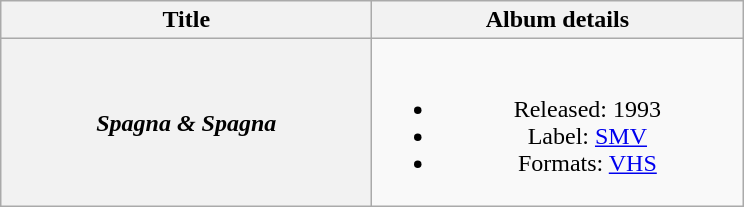<table class="wikitable plainrowheaders" style="text-align:center;">
<tr>
<th scope="col" style="width:15em;">Title</th>
<th scope="col" style="width:15em;">Album details</th>
</tr>
<tr>
<th scope="row"><em>Spagna & Spagna</em></th>
<td><br><ul><li>Released: 1993</li><li>Label: <a href='#'>SMV</a></li><li>Formats: <a href='#'>VHS</a></li></ul></td>
</tr>
</table>
